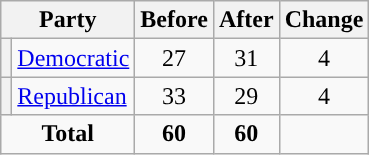<table class="wikitable" style="text-align:center;">
<tr>
<th colspan="2">Party</th>
<th>Before</th>
<th>After</th>
<th>Change</th>
</tr>
<tr>
<th style="background-color:"></th>
<td style="text-align:left;"><a href='#'>Democratic</a></td>
<td>27</td>
<td>31</td>
<td> 4</td>
</tr>
<tr>
<th style="background-color:"></th>
<td style="text-align:left;"><a href='#'>Republican</a></td>
<td>33</td>
<td>29</td>
<td> 4</td>
</tr>
<tr>
<td colspan="2"><strong>Total</strong></td>
<td><strong>60</strong></td>
<td><strong>60</strong></td>
<td></td>
</tr>
</table>
